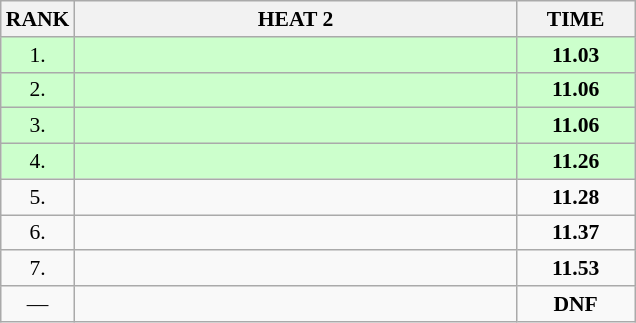<table class="wikitable" style="border-collapse: collapse; font-size: 90%;">
<tr>
<th>RANK</th>
<th style="width: 20em">HEAT 2</th>
<th style="width: 5em">TIME</th>
</tr>
<tr style="background:#ccffcc;">
<td align="center">1.</td>
<td></td>
<td align="center"><strong>11.03</strong></td>
</tr>
<tr style="background:#ccffcc;">
<td align="center">2.</td>
<td></td>
<td align="center"><strong>11.06</strong></td>
</tr>
<tr style="background:#ccffcc;">
<td align="center">3.</td>
<td></td>
<td align="center"><strong>11.06</strong></td>
</tr>
<tr style="background:#ccffcc;">
<td align="center">4.</td>
<td></td>
<td align="center"><strong>11.26</strong></td>
</tr>
<tr>
<td align="center">5.</td>
<td></td>
<td align="center"><strong>11.28</strong></td>
</tr>
<tr>
<td align="center">6.</td>
<td></td>
<td align="center"><strong>11.37</strong></td>
</tr>
<tr>
<td align="center">7.</td>
<td></td>
<td align="center"><strong>11.53</strong></td>
</tr>
<tr>
<td align="center">—</td>
<td></td>
<td align="center"><strong>DNF</strong></td>
</tr>
</table>
